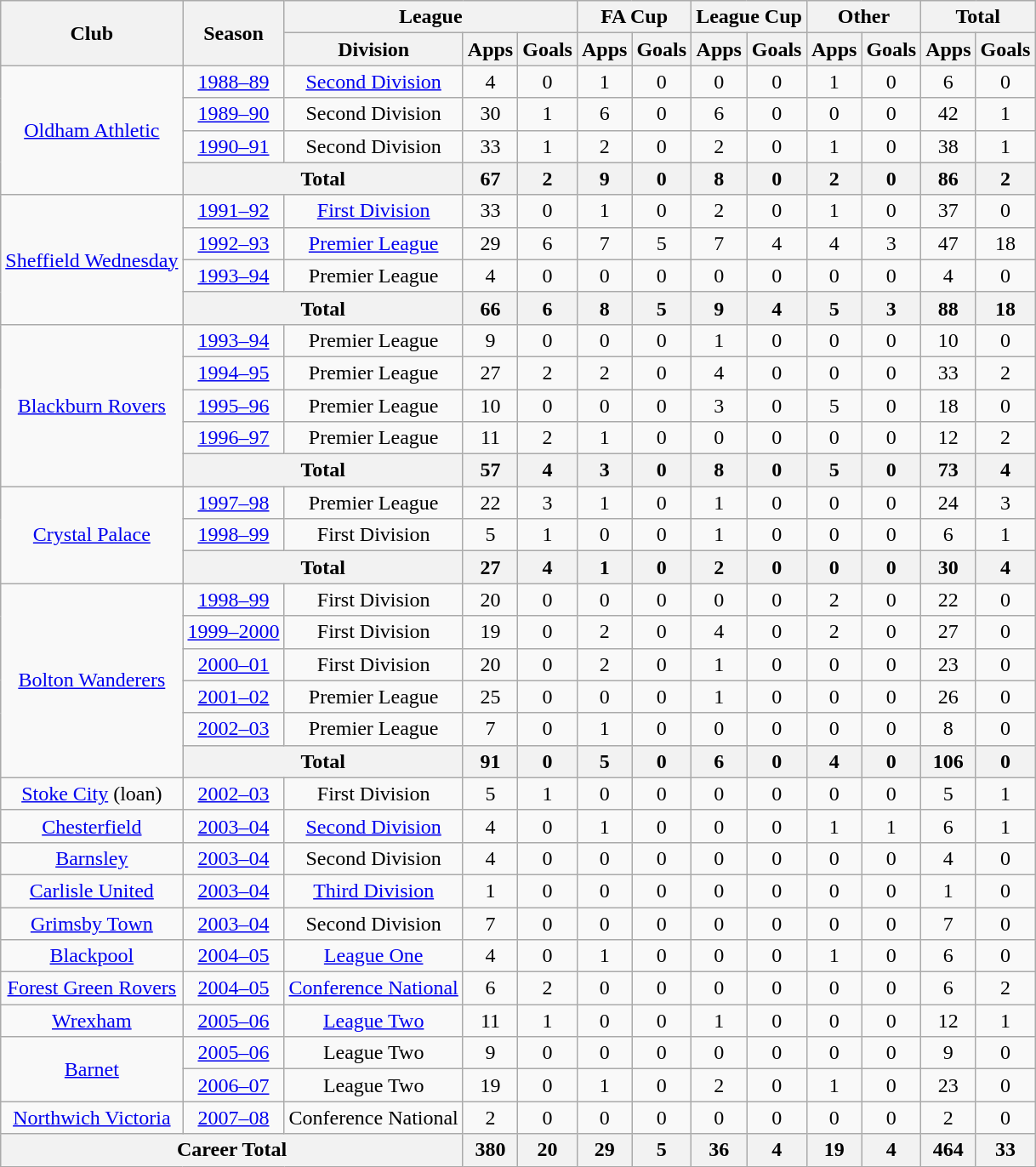<table class="wikitable" style="text-align:center">
<tr>
<th rowspan="2">Club</th>
<th rowspan="2">Season</th>
<th colspan="3">League</th>
<th colspan="2">FA Cup</th>
<th colspan="2">League Cup</th>
<th colspan="2">Other</th>
<th colspan="2">Total</th>
</tr>
<tr>
<th>Division</th>
<th>Apps</th>
<th>Goals</th>
<th>Apps</th>
<th>Goals</th>
<th>Apps</th>
<th>Goals</th>
<th>Apps</th>
<th>Goals</th>
<th>Apps</th>
<th>Goals</th>
</tr>
<tr>
<td rowspan="4"><a href='#'>Oldham Athletic</a></td>
<td><a href='#'>1988–89</a></td>
<td><a href='#'>Second Division</a></td>
<td>4</td>
<td>0</td>
<td>1</td>
<td>0</td>
<td>0</td>
<td>0</td>
<td>1</td>
<td>0</td>
<td>6</td>
<td>0</td>
</tr>
<tr>
<td><a href='#'>1989–90</a></td>
<td>Second Division</td>
<td>30</td>
<td>1</td>
<td>6</td>
<td>0</td>
<td>6</td>
<td>0</td>
<td>0</td>
<td>0</td>
<td>42</td>
<td>1</td>
</tr>
<tr>
<td><a href='#'>1990–91</a></td>
<td>Second Division</td>
<td>33</td>
<td>1</td>
<td>2</td>
<td>0</td>
<td>2</td>
<td>0</td>
<td>1</td>
<td>0</td>
<td>38</td>
<td>1</td>
</tr>
<tr>
<th colspan="2">Total</th>
<th>67</th>
<th>2</th>
<th>9</th>
<th>0</th>
<th>8</th>
<th>0</th>
<th>2</th>
<th>0</th>
<th>86</th>
<th>2</th>
</tr>
<tr>
<td rowspan="4"><a href='#'>Sheffield Wednesday</a></td>
<td><a href='#'>1991–92</a></td>
<td><a href='#'>First Division</a></td>
<td>33</td>
<td>0</td>
<td>1</td>
<td>0</td>
<td>2</td>
<td>0</td>
<td>1</td>
<td>0</td>
<td>37</td>
<td>0</td>
</tr>
<tr>
<td><a href='#'>1992–93</a></td>
<td><a href='#'>Premier League</a></td>
<td>29</td>
<td>6</td>
<td>7</td>
<td>5</td>
<td>7</td>
<td>4</td>
<td>4</td>
<td>3</td>
<td>47</td>
<td>18</td>
</tr>
<tr>
<td><a href='#'>1993–94</a></td>
<td>Premier League</td>
<td>4</td>
<td>0</td>
<td>0</td>
<td>0</td>
<td>0</td>
<td>0</td>
<td>0</td>
<td>0</td>
<td>4</td>
<td>0</td>
</tr>
<tr>
<th colspan="2">Total</th>
<th>66</th>
<th>6</th>
<th>8</th>
<th>5</th>
<th>9</th>
<th>4</th>
<th>5</th>
<th>3</th>
<th>88</th>
<th>18</th>
</tr>
<tr>
<td rowspan="5"><a href='#'>Blackburn Rovers</a></td>
<td><a href='#'>1993–94</a></td>
<td>Premier League</td>
<td>9</td>
<td>0</td>
<td>0</td>
<td>0</td>
<td>1</td>
<td>0</td>
<td>0</td>
<td>0</td>
<td>10</td>
<td>0</td>
</tr>
<tr>
<td><a href='#'>1994–95</a></td>
<td>Premier League</td>
<td>27</td>
<td>2</td>
<td>2</td>
<td>0</td>
<td>4</td>
<td>0</td>
<td>0</td>
<td>0</td>
<td>33</td>
<td>2</td>
</tr>
<tr>
<td><a href='#'>1995–96</a></td>
<td>Premier League</td>
<td>10</td>
<td>0</td>
<td>0</td>
<td>0</td>
<td>3</td>
<td>0</td>
<td>5</td>
<td>0</td>
<td>18</td>
<td>0</td>
</tr>
<tr>
<td><a href='#'>1996–97</a></td>
<td>Premier League</td>
<td>11</td>
<td>2</td>
<td>1</td>
<td>0</td>
<td>0</td>
<td>0</td>
<td>0</td>
<td>0</td>
<td>12</td>
<td>2</td>
</tr>
<tr>
<th colspan="2">Total</th>
<th>57</th>
<th>4</th>
<th>3</th>
<th>0</th>
<th>8</th>
<th>0</th>
<th>5</th>
<th>0</th>
<th>73</th>
<th>4</th>
</tr>
<tr>
<td rowspan="3"><a href='#'>Crystal Palace</a></td>
<td><a href='#'>1997–98</a></td>
<td>Premier League</td>
<td>22</td>
<td>3</td>
<td>1</td>
<td>0</td>
<td>1</td>
<td>0</td>
<td>0</td>
<td>0</td>
<td>24</td>
<td>3</td>
</tr>
<tr>
<td><a href='#'>1998–99</a></td>
<td>First Division</td>
<td>5</td>
<td>1</td>
<td>0</td>
<td>0</td>
<td>1</td>
<td>0</td>
<td>0</td>
<td>0</td>
<td>6</td>
<td>1</td>
</tr>
<tr>
<th colspan="2">Total</th>
<th>27</th>
<th>4</th>
<th>1</th>
<th>0</th>
<th>2</th>
<th>0</th>
<th>0</th>
<th>0</th>
<th>30</th>
<th>4</th>
</tr>
<tr>
<td rowspan="6"><a href='#'>Bolton Wanderers</a></td>
<td><a href='#'>1998–99</a></td>
<td>First Division</td>
<td>20</td>
<td>0</td>
<td>0</td>
<td>0</td>
<td>0</td>
<td>0</td>
<td>2</td>
<td>0</td>
<td>22</td>
<td>0</td>
</tr>
<tr>
<td><a href='#'>1999–2000</a></td>
<td>First Division</td>
<td>19</td>
<td>0</td>
<td>2</td>
<td>0</td>
<td>4</td>
<td>0</td>
<td>2</td>
<td>0</td>
<td>27</td>
<td>0</td>
</tr>
<tr>
<td><a href='#'>2000–01</a></td>
<td>First Division</td>
<td>20</td>
<td>0</td>
<td>2</td>
<td>0</td>
<td>1</td>
<td>0</td>
<td>0</td>
<td>0</td>
<td>23</td>
<td>0</td>
</tr>
<tr>
<td><a href='#'>2001–02</a></td>
<td>Premier League</td>
<td>25</td>
<td>0</td>
<td>0</td>
<td>0</td>
<td>1</td>
<td>0</td>
<td>0</td>
<td>0</td>
<td>26</td>
<td>0</td>
</tr>
<tr>
<td><a href='#'>2002–03</a></td>
<td>Premier League</td>
<td>7</td>
<td>0</td>
<td>1</td>
<td>0</td>
<td>0</td>
<td>0</td>
<td>0</td>
<td>0</td>
<td>8</td>
<td>0</td>
</tr>
<tr>
<th colspan="2">Total</th>
<th>91</th>
<th>0</th>
<th>5</th>
<th>0</th>
<th>6</th>
<th>0</th>
<th>4</th>
<th>0</th>
<th>106</th>
<th>0</th>
</tr>
<tr>
<td><a href='#'>Stoke City</a> (loan)</td>
<td><a href='#'>2002–03</a></td>
<td>First Division</td>
<td>5</td>
<td>1</td>
<td>0</td>
<td>0</td>
<td>0</td>
<td>0</td>
<td>0</td>
<td>0</td>
<td>5</td>
<td>1</td>
</tr>
<tr>
<td><a href='#'>Chesterfield</a></td>
<td><a href='#'>2003–04</a></td>
<td><a href='#'>Second Division</a></td>
<td>4</td>
<td>0</td>
<td>1</td>
<td>0</td>
<td>0</td>
<td>0</td>
<td>1</td>
<td>1</td>
<td>6</td>
<td>1</td>
</tr>
<tr>
<td><a href='#'>Barnsley</a></td>
<td><a href='#'>2003–04</a></td>
<td>Second Division</td>
<td>4</td>
<td>0</td>
<td>0</td>
<td>0</td>
<td>0</td>
<td>0</td>
<td>0</td>
<td>0</td>
<td>4</td>
<td>0</td>
</tr>
<tr>
<td><a href='#'>Carlisle United</a></td>
<td><a href='#'>2003–04</a></td>
<td><a href='#'>Third Division</a></td>
<td>1</td>
<td>0</td>
<td>0</td>
<td>0</td>
<td>0</td>
<td>0</td>
<td>0</td>
<td>0</td>
<td>1</td>
<td>0</td>
</tr>
<tr>
<td><a href='#'>Grimsby Town</a></td>
<td><a href='#'>2003–04</a></td>
<td>Second Division</td>
<td>7</td>
<td>0</td>
<td>0</td>
<td>0</td>
<td>0</td>
<td>0</td>
<td>0</td>
<td>0</td>
<td>7</td>
<td>0</td>
</tr>
<tr>
<td><a href='#'>Blackpool</a></td>
<td><a href='#'>2004–05</a></td>
<td><a href='#'>League One</a></td>
<td>4</td>
<td>0</td>
<td>1</td>
<td>0</td>
<td>0</td>
<td>0</td>
<td>1</td>
<td>0</td>
<td>6</td>
<td>0</td>
</tr>
<tr>
<td><a href='#'>Forest Green Rovers</a></td>
<td><a href='#'>2004–05</a></td>
<td><a href='#'>Conference National</a></td>
<td>6</td>
<td>2</td>
<td>0</td>
<td>0</td>
<td>0</td>
<td>0</td>
<td>0</td>
<td>0</td>
<td>6</td>
<td>2</td>
</tr>
<tr>
<td><a href='#'>Wrexham</a></td>
<td><a href='#'>2005–06</a></td>
<td><a href='#'>League Two</a></td>
<td>11</td>
<td>1</td>
<td>0</td>
<td>0</td>
<td>1</td>
<td>0</td>
<td>0</td>
<td>0</td>
<td>12</td>
<td>1</td>
</tr>
<tr>
<td rowspan="2"><a href='#'>Barnet</a></td>
<td><a href='#'>2005–06</a></td>
<td>League Two</td>
<td>9</td>
<td>0</td>
<td>0</td>
<td>0</td>
<td>0</td>
<td>0</td>
<td>0</td>
<td>0</td>
<td>9</td>
<td>0</td>
</tr>
<tr>
<td><a href='#'>2006–07</a></td>
<td>League Two</td>
<td>19</td>
<td>0</td>
<td>1</td>
<td>0</td>
<td>2</td>
<td>0</td>
<td>1</td>
<td>0</td>
<td>23</td>
<td>0</td>
</tr>
<tr>
<td><a href='#'>Northwich Victoria</a></td>
<td><a href='#'>2007–08</a></td>
<td>Conference National</td>
<td>2</td>
<td>0</td>
<td>0</td>
<td>0</td>
<td>0</td>
<td>0</td>
<td>0</td>
<td>0</td>
<td>2</td>
<td>0</td>
</tr>
<tr>
<th colspan="3">Career Total</th>
<th>380</th>
<th>20</th>
<th>29</th>
<th>5</th>
<th>36</th>
<th>4</th>
<th>19</th>
<th>4</th>
<th>464</th>
<th>33</th>
</tr>
</table>
